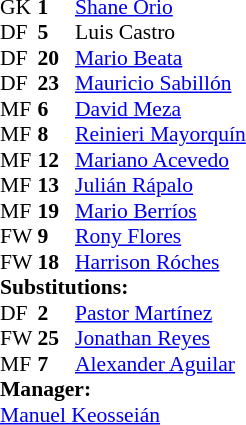<table style = "font-size: 90%" cellspacing = "0" cellpadding = "0">
<tr>
<td colspan = 4></td>
</tr>
<tr>
<th style="width:25px;"></th>
<th style="width:25px;"></th>
</tr>
<tr>
<td>GK</td>
<td><strong>1</strong></td>
<td> <a href='#'>Shane Orio</a></td>
</tr>
<tr>
<td>DF</td>
<td><strong>5</strong></td>
<td> Luis Castro</td>
<td></td>
<td></td>
</tr>
<tr>
<td>DF</td>
<td><strong>20</strong></td>
<td> <a href='#'>Mario Beata</a></td>
<td></td>
<td></td>
</tr>
<tr>
<td>DF</td>
<td><strong>23</strong></td>
<td> <a href='#'>Mauricio Sabillón</a></td>
</tr>
<tr>
<td>MF</td>
<td><strong>6</strong></td>
<td> <a href='#'>David Meza</a></td>
</tr>
<tr>
<td>MF</td>
<td><strong>8</strong></td>
<td> <a href='#'>Reinieri Mayorquín</a></td>
<td></td>
<td></td>
</tr>
<tr>
<td>MF</td>
<td><strong>12</strong></td>
<td> <a href='#'>Mariano Acevedo</a></td>
</tr>
<tr>
<td>MF</td>
<td><strong>13</strong></td>
<td> <a href='#'>Julián Rápalo</a></td>
<td></td>
<td></td>
</tr>
<tr>
<td>MF</td>
<td><strong>19</strong></td>
<td> <a href='#'>Mario Berríos</a></td>
</tr>
<tr>
<td>FW</td>
<td><strong>9</strong></td>
<td> <a href='#'>Rony Flores</a></td>
<td></td>
<td></td>
</tr>
<tr>
<td>FW</td>
<td><strong>18</strong></td>
<td> <a href='#'>Harrison Róches</a></td>
</tr>
<tr>
<td colspan = 3><strong>Substitutions:</strong></td>
</tr>
<tr>
<td>DF</td>
<td><strong>2</strong></td>
<td> <a href='#'>Pastor Martínez</a></td>
<td></td>
<td></td>
</tr>
<tr>
<td>FW</td>
<td><strong>25</strong></td>
<td> <a href='#'>Jonathan Reyes</a></td>
<td></td>
<td></td>
</tr>
<tr>
<td>MF</td>
<td><strong>7</strong></td>
<td> <a href='#'>Alexander Aguilar</a></td>
<td></td>
<td></td>
</tr>
<tr>
<td colspan = 3><strong>Manager:</strong></td>
</tr>
<tr>
<td colspan = 3> <a href='#'>Manuel Keosseián</a></td>
</tr>
</table>
